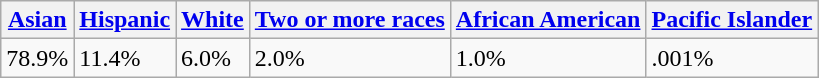<table class="wikitable">
<tr>
<th><a href='#'>Asian</a></th>
<th><a href='#'>Hispanic</a></th>
<th><a href='#'>White</a></th>
<th><a href='#'>Two or more races</a></th>
<th><a href='#'>African American</a></th>
<th><a href='#'>Pacific Islander</a></th>
</tr>
<tr>
<td>78.9%</td>
<td>11.4%</td>
<td>6.0%</td>
<td>2.0%</td>
<td>1.0%</td>
<td>.001%</td>
</tr>
</table>
